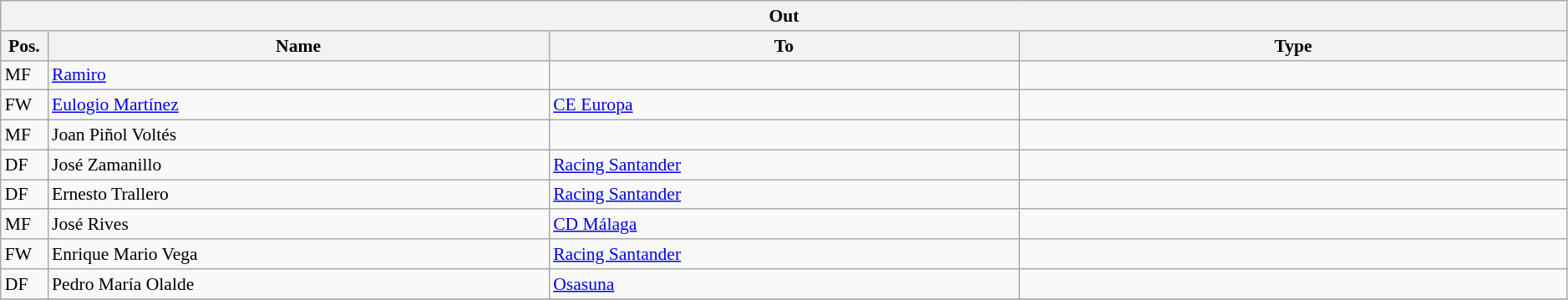<table class="wikitable" style="font-size:90%;width:99%;">
<tr>
<th colspan="4">Out</th>
</tr>
<tr>
<th width=3%>Pos.</th>
<th width=32%>Name</th>
<th width=30%>To</th>
<th width=35%>Type</th>
</tr>
<tr>
<td>MF</td>
<td><a href='#'>Ramiro</a></td>
<td></td>
</tr>
<tr>
<td>FW</td>
<td><a href='#'>Eulogio Martínez</a></td>
<td><a href='#'>CE Europa</a></td>
<td></td>
</tr>
<tr>
<td>MF</td>
<td>Joan Piñol Voltés</td>
<td></td>
<td></td>
</tr>
<tr>
<td>DF</td>
<td>José Zamanillo</td>
<td><a href='#'>Racing Santander</a></td>
<td></td>
</tr>
<tr>
<td>DF</td>
<td>Ernesto Trallero</td>
<td><a href='#'>Racing Santander</a></td>
<td></td>
</tr>
<tr>
<td>MF</td>
<td>José Rives</td>
<td><a href='#'>CD Málaga</a></td>
<td></td>
</tr>
<tr>
<td>FW</td>
<td>Enrique Mario Vega</td>
<td><a href='#'>Racing Santander</a></td>
<td></td>
</tr>
<tr>
<td>DF</td>
<td>Pedro María Olalde</td>
<td><a href='#'>Osasuna</a></td>
<td></td>
</tr>
<tr>
</tr>
</table>
